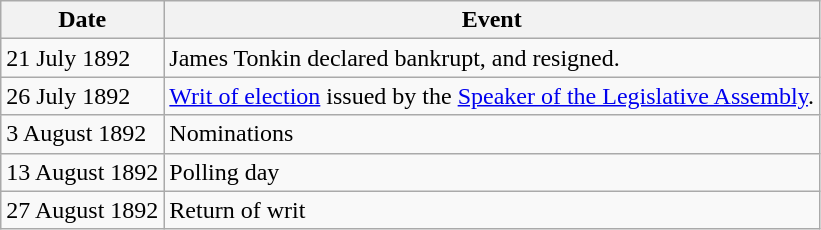<table class="wikitable">
<tr>
<th>Date</th>
<th>Event</th>
</tr>
<tr>
<td>21 July 1892</td>
<td>James Tonkin declared bankrupt, and resigned.</td>
</tr>
<tr>
<td>26 July 1892</td>
<td><a href='#'>Writ of election</a> issued by the <a href='#'>Speaker of the Legislative Assembly</a>.</td>
</tr>
<tr>
<td>3 August 1892</td>
<td>Nominations</td>
</tr>
<tr>
<td>13 August 1892</td>
<td>Polling day</td>
</tr>
<tr>
<td>27 August 1892</td>
<td>Return of writ</td>
</tr>
</table>
